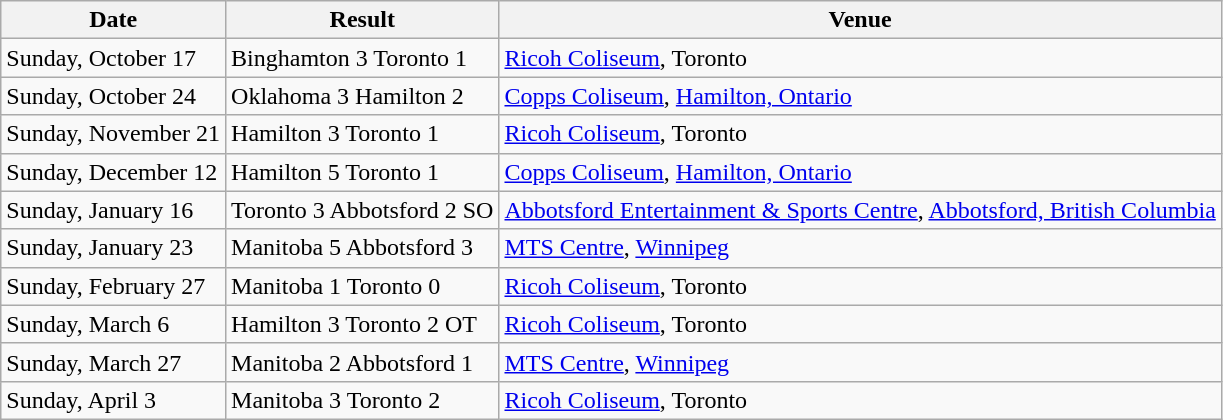<table class="wikitable">
<tr>
<th>Date</th>
<th>Result</th>
<th>Venue</th>
</tr>
<tr>
<td>Sunday, October 17</td>
<td>Binghamton 3 Toronto 1</td>
<td><a href='#'>Ricoh Coliseum</a>, Toronto</td>
</tr>
<tr>
<td>Sunday, October 24</td>
<td>Oklahoma 3 Hamilton 2</td>
<td><a href='#'>Copps Coliseum</a>, <a href='#'>Hamilton, Ontario</a></td>
</tr>
<tr>
<td>Sunday, November 21</td>
<td>Hamilton 3 Toronto 1</td>
<td><a href='#'>Ricoh Coliseum</a>, Toronto</td>
</tr>
<tr>
<td>Sunday, December 12</td>
<td>Hamilton 5 Toronto 1</td>
<td><a href='#'>Copps Coliseum</a>, <a href='#'>Hamilton, Ontario</a></td>
</tr>
<tr>
<td>Sunday, January 16</td>
<td>Toronto 3 Abbotsford 2 SO</td>
<td><a href='#'>Abbotsford Entertainment & Sports Centre</a>, <a href='#'>Abbotsford, British Columbia</a></td>
</tr>
<tr>
<td>Sunday, January 23</td>
<td>Manitoba 5 Abbotsford 3</td>
<td><a href='#'>MTS Centre</a>, <a href='#'>Winnipeg</a></td>
</tr>
<tr>
<td>Sunday, February 27</td>
<td>Manitoba 1 Toronto 0</td>
<td><a href='#'>Ricoh Coliseum</a>, Toronto</td>
</tr>
<tr>
<td>Sunday, March 6</td>
<td>Hamilton 3 Toronto 2 OT</td>
<td><a href='#'>Ricoh Coliseum</a>, Toronto</td>
</tr>
<tr>
<td>Sunday, March 27</td>
<td>Manitoba 2 Abbotsford 1</td>
<td><a href='#'>MTS Centre</a>, <a href='#'>Winnipeg</a></td>
</tr>
<tr>
<td>Sunday, April 3</td>
<td>Manitoba 3 Toronto 2</td>
<td><a href='#'>Ricoh Coliseum</a>, Toronto</td>
</tr>
</table>
